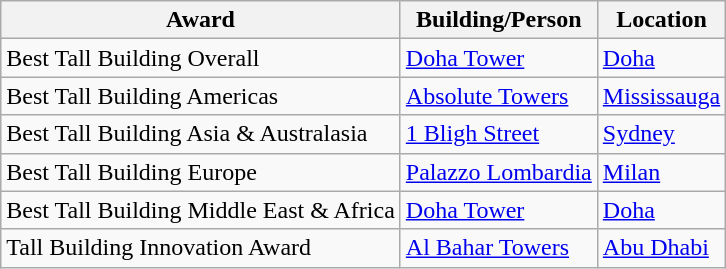<table class="wikitable sortable">
<tr>
<th>Award</th>
<th>Building/Person</th>
<th>Location</th>
</tr>
<tr>
<td>Best Tall Building Overall</td>
<td><a href='#'>Doha Tower</a></td>
<td> <a href='#'>Doha</a></td>
</tr>
<tr>
<td>Best Tall Building Americas</td>
<td><a href='#'>Absolute Towers</a></td>
<td> <a href='#'>Mississauga</a></td>
</tr>
<tr>
<td>Best Tall Building Asia & Australasia</td>
<td><a href='#'>1 Bligh Street</a></td>
<td> <a href='#'>Sydney</a></td>
</tr>
<tr>
<td>Best Tall Building Europe</td>
<td><a href='#'>Palazzo Lombardia</a></td>
<td> <a href='#'>Milan</a></td>
</tr>
<tr>
<td>Best Tall Building Middle East & Africa</td>
<td><a href='#'>Doha Tower</a></td>
<td> <a href='#'>Doha</a></td>
</tr>
<tr>
<td>Tall Building Innovation Award</td>
<td><a href='#'>Al Bahar Towers</a></td>
<td> <a href='#'>Abu Dhabi</a></td>
</tr>
</table>
